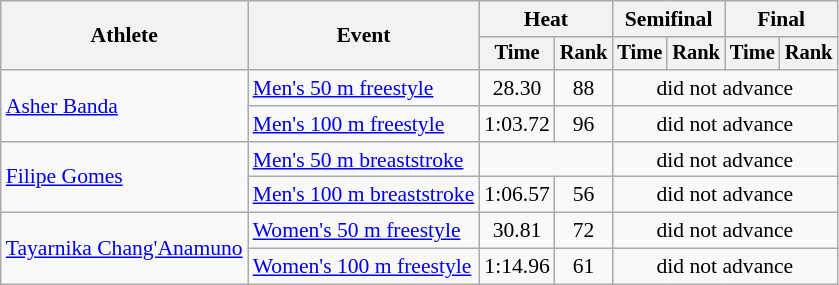<table class=wikitable style="font-size:90%">
<tr>
<th rowspan="2">Athlete</th>
<th rowspan="2">Event</th>
<th colspan="2">Heat</th>
<th colspan="2">Semifinal</th>
<th colspan="2">Final</th>
</tr>
<tr style="font-size:95%">
<th>Time</th>
<th>Rank</th>
<th>Time</th>
<th>Rank</th>
<th>Time</th>
<th>Rank</th>
</tr>
<tr align=center>
<td align=left rowspan=2><a href='#'>Asher Banda</a></td>
<td align=left><a href='#'>Men's 50 m freestyle</a></td>
<td>28.30</td>
<td>88</td>
<td colspan=4>did not advance</td>
</tr>
<tr align=center>
<td align=left><a href='#'>Men's 100 m freestyle</a></td>
<td>1:03.72</td>
<td>96</td>
<td colspan=4>did not advance</td>
</tr>
<tr align=center>
<td align=left rowspan=2><a href='#'>Filipe Gomes</a></td>
<td align=left><a href='#'>Men's 50 m breaststroke</a></td>
<td colspan=2></td>
<td colspan=4>did not advance</td>
</tr>
<tr align=center>
<td align=left><a href='#'>Men's 100 m breaststroke</a></td>
<td>1:06.57</td>
<td>56</td>
<td colspan=4>did not advance</td>
</tr>
<tr align=center>
<td align=left rowspan=2><a href='#'>Tayarnika Chang'Anamuno</a></td>
<td align=left><a href='#'>Women's 50 m freestyle</a></td>
<td>30.81</td>
<td>72</td>
<td colspan=4>did not advance</td>
</tr>
<tr align=center>
<td align=left><a href='#'>Women's 100 m freestyle</a></td>
<td>1:14.96</td>
<td>61</td>
<td colspan=4>did not advance</td>
</tr>
</table>
